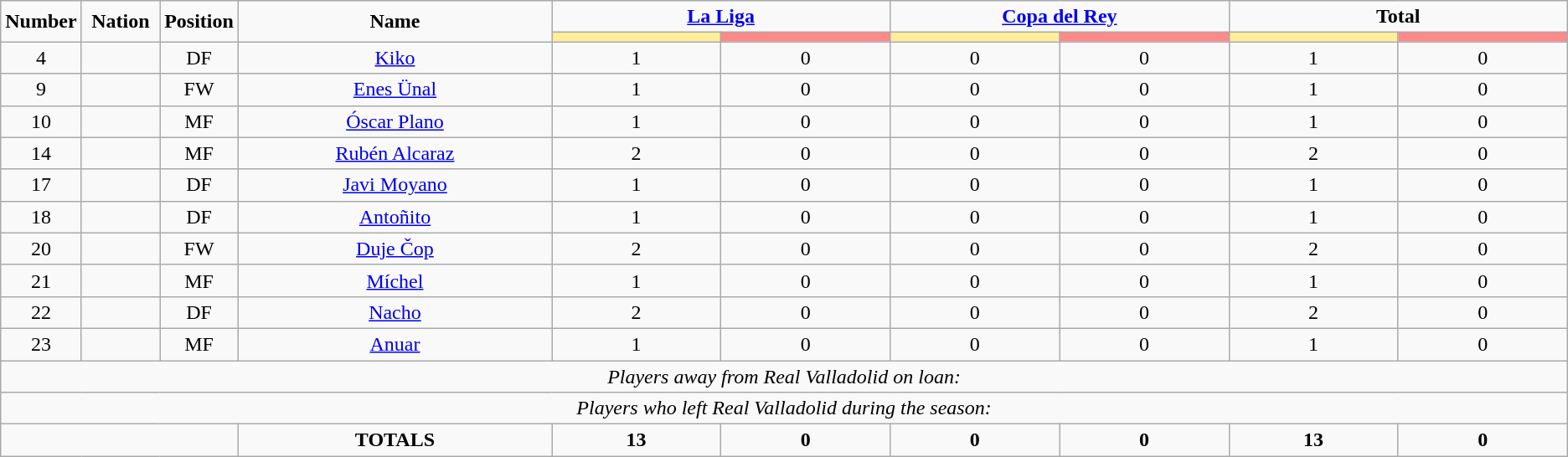<table class="wikitable" style="text-align:center;">
<tr>
<td rowspan="2"  style="width:5%; text-align:center;"><strong>Number</strong></td>
<td rowspan="2"  style="width:5%; text-align:center;"><strong>Nation</strong></td>
<td rowspan="2"  style="width:5%; text-align:center;"><strong>Position</strong></td>
<td rowspan="2"  style="width:20%; text-align:center;"><strong>Name</strong></td>
<td colspan="2" style="text-align:center;"><strong><a href='#'>La Liga</a></strong></td>
<td colspan="2" style="text-align:center;"><strong><a href='#'>Copa del Rey</a></strong></td>
<td colspan="2" style="text-align:center;"><strong>Total</strong></td>
</tr>
<tr>
<th style="width:60px; background:#fe9;"></th>
<th style="width:60px; background:#ff8888;"></th>
<th style="width:60px; background:#fe9;"></th>
<th style="width:60px; background:#ff8888;"></th>
<th style="width:60px; background:#fe9;"></th>
<th style="width:60px; background:#ff8888;"></th>
</tr>
<tr>
<td>4</td>
<td></td>
<td>DF</td>
<td><a href='#'>Kiko</a></td>
<td>1</td>
<td>0</td>
<td>0</td>
<td>0</td>
<td>1</td>
<td>0</td>
</tr>
<tr>
<td>9</td>
<td></td>
<td>FW</td>
<td><a href='#'>Enes Ünal</a></td>
<td>1</td>
<td>0</td>
<td>0</td>
<td>0</td>
<td>1</td>
<td>0</td>
</tr>
<tr>
<td>10</td>
<td></td>
<td>MF</td>
<td><a href='#'>Óscar Plano</a></td>
<td>1</td>
<td>0</td>
<td>0</td>
<td>0</td>
<td>1</td>
<td>0</td>
</tr>
<tr>
<td>14</td>
<td></td>
<td>MF</td>
<td><a href='#'>Rubén Alcaraz</a></td>
<td>2</td>
<td>0</td>
<td>0</td>
<td>0</td>
<td>2</td>
<td>0</td>
</tr>
<tr>
<td>17</td>
<td></td>
<td>DF</td>
<td><a href='#'>Javi Moyano</a></td>
<td>1</td>
<td>0</td>
<td>0</td>
<td>0</td>
<td>1</td>
<td>0</td>
</tr>
<tr>
<td>18</td>
<td></td>
<td>DF</td>
<td><a href='#'>Antoñito</a></td>
<td>1</td>
<td>0</td>
<td>0</td>
<td>0</td>
<td>1</td>
<td>0</td>
</tr>
<tr>
<td>20</td>
<td></td>
<td>FW</td>
<td><a href='#'>Duje Čop</a></td>
<td>2</td>
<td>0</td>
<td>0</td>
<td>0</td>
<td>2</td>
<td>0</td>
</tr>
<tr>
<td>21</td>
<td></td>
<td>MF</td>
<td><a href='#'>Míchel</a></td>
<td>1</td>
<td>0</td>
<td>0</td>
<td>0</td>
<td>1</td>
<td>0</td>
</tr>
<tr>
<td>22</td>
<td></td>
<td>DF</td>
<td><a href='#'>Nacho</a></td>
<td>2</td>
<td>0</td>
<td>0</td>
<td>0</td>
<td>2</td>
<td>0</td>
</tr>
<tr>
<td>23</td>
<td></td>
<td>MF</td>
<td><a href='#'>Anuar</a></td>
<td>1</td>
<td>0</td>
<td>0</td>
<td>0</td>
<td>1</td>
<td>0</td>
</tr>
<tr>
<td colspan="14"><em>Players away from Real Valladolid on loan:</em></td>
</tr>
<tr>
<td colspan="14"><em>Players who left Real Valladolid during the season:</em></td>
</tr>
<tr>
<td colspan="3"></td>
<td><strong>TOTALS</strong></td>
<td><strong>13</strong></td>
<td><strong>0</strong></td>
<td><strong>0</strong></td>
<td><strong>0</strong></td>
<td><strong>13</strong></td>
<td><strong>0</strong></td>
</tr>
</table>
